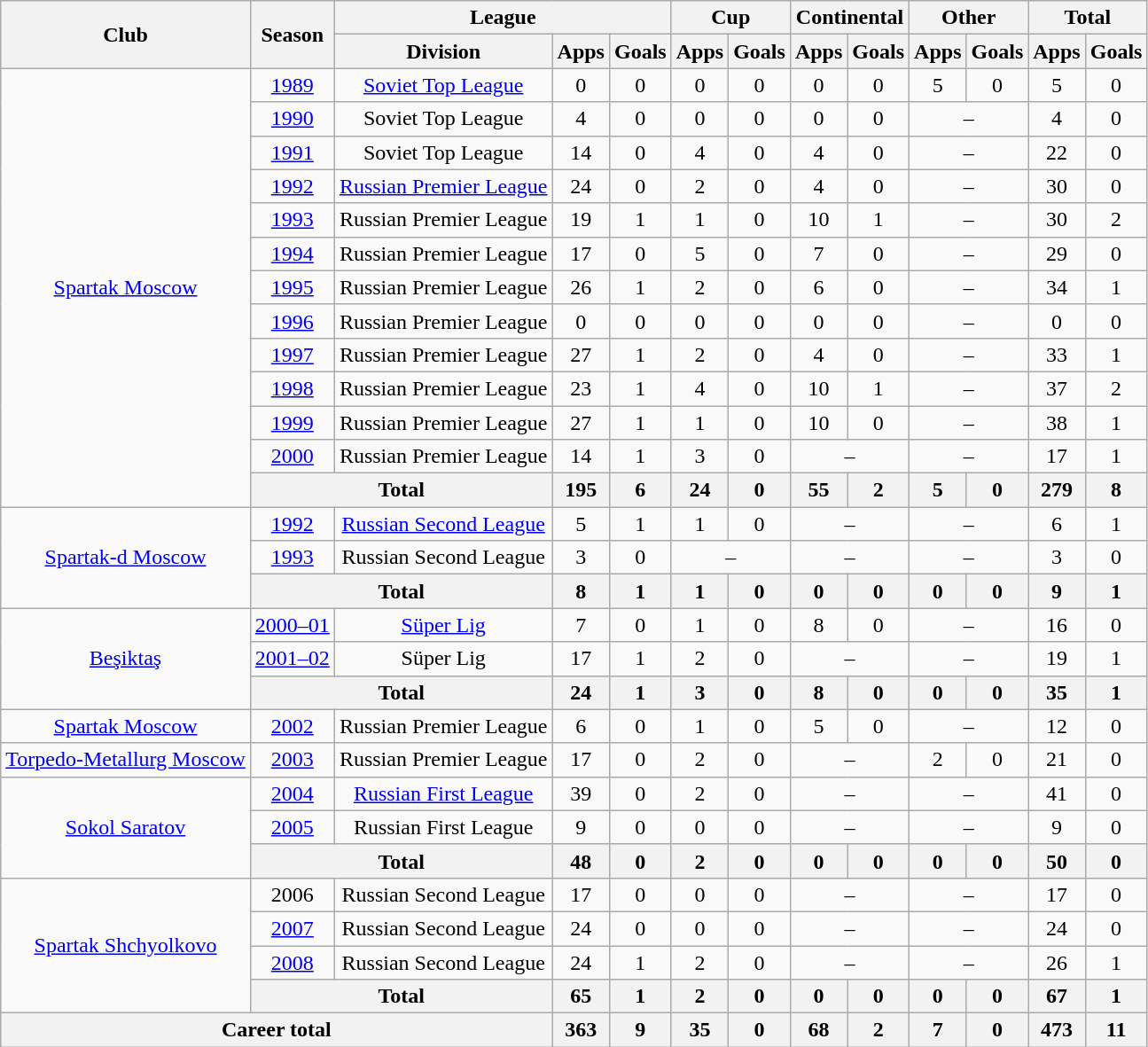<table class="wikitable" style="text-align: center;">
<tr>
<th rowspan=2>Club</th>
<th rowspan=2>Season</th>
<th colspan=3>League</th>
<th colspan=2>Cup</th>
<th colspan=2>Continental</th>
<th colspan=2>Other</th>
<th colspan=2>Total</th>
</tr>
<tr>
<th>Division</th>
<th>Apps</th>
<th>Goals</th>
<th>Apps</th>
<th>Goals</th>
<th>Apps</th>
<th>Goals</th>
<th>Apps</th>
<th>Goals</th>
<th>Apps</th>
<th>Goals</th>
</tr>
<tr>
<td rowspan="13"><a href='#'>Spartak Moscow</a></td>
<td><a href='#'>1989</a></td>
<td><a href='#'>Soviet Top League</a></td>
<td>0</td>
<td>0</td>
<td>0</td>
<td>0</td>
<td>0</td>
<td>0</td>
<td>5</td>
<td>0</td>
<td>5</td>
<td>0</td>
</tr>
<tr>
<td><a href='#'>1990</a></td>
<td>Soviet Top League</td>
<td>4</td>
<td>0</td>
<td>0</td>
<td>0</td>
<td>0</td>
<td>0</td>
<td colspan=2>–</td>
<td>4</td>
<td>0</td>
</tr>
<tr>
<td><a href='#'>1991</a></td>
<td>Soviet Top League</td>
<td>14</td>
<td>0</td>
<td>4</td>
<td>0</td>
<td>4</td>
<td>0</td>
<td colspan=2>–</td>
<td>22</td>
<td>0</td>
</tr>
<tr>
<td><a href='#'>1992</a></td>
<td><a href='#'>Russian Premier League</a></td>
<td>24</td>
<td>0</td>
<td>2</td>
<td>0</td>
<td>4</td>
<td>0</td>
<td colspan=2>–</td>
<td>30</td>
<td>0</td>
</tr>
<tr>
<td><a href='#'>1993</a></td>
<td>Russian Premier League</td>
<td>19</td>
<td>1</td>
<td>1</td>
<td>0</td>
<td>10</td>
<td>1</td>
<td colspan=2>–</td>
<td>30</td>
<td>2</td>
</tr>
<tr>
<td><a href='#'>1994</a></td>
<td>Russian Premier League</td>
<td>17</td>
<td>0</td>
<td>5</td>
<td>0</td>
<td>7</td>
<td>0</td>
<td colspan=2>–</td>
<td>29</td>
<td>0</td>
</tr>
<tr>
<td><a href='#'>1995</a></td>
<td>Russian Premier League</td>
<td>26</td>
<td>1</td>
<td>2</td>
<td>0</td>
<td>6</td>
<td>0</td>
<td colspan=2>–</td>
<td>34</td>
<td>1</td>
</tr>
<tr>
<td><a href='#'>1996</a></td>
<td>Russian Premier League</td>
<td>0</td>
<td>0</td>
<td>0</td>
<td>0</td>
<td>0</td>
<td>0</td>
<td colspan=2>–</td>
<td>0</td>
<td>0</td>
</tr>
<tr>
<td><a href='#'>1997</a></td>
<td>Russian Premier League</td>
<td>27</td>
<td>1</td>
<td>2</td>
<td>0</td>
<td>4</td>
<td>0</td>
<td colspan=2>–</td>
<td>33</td>
<td>1</td>
</tr>
<tr>
<td><a href='#'>1998</a></td>
<td>Russian Premier League</td>
<td>23</td>
<td>1</td>
<td>4</td>
<td>0</td>
<td>10</td>
<td>1</td>
<td colspan=2>–</td>
<td>37</td>
<td>2</td>
</tr>
<tr>
<td><a href='#'>1999</a></td>
<td>Russian Premier League</td>
<td>27</td>
<td>1</td>
<td>1</td>
<td>0</td>
<td>10</td>
<td>0</td>
<td colspan=2>–</td>
<td>38</td>
<td>1</td>
</tr>
<tr>
<td><a href='#'>2000</a></td>
<td>Russian Premier League</td>
<td>14</td>
<td>1</td>
<td>3</td>
<td>0</td>
<td colspan=2>–</td>
<td colspan=2>–</td>
<td>17</td>
<td>1</td>
</tr>
<tr>
<th colspan=2>Total</th>
<th>195</th>
<th>6</th>
<th>24</th>
<th>0</th>
<th>55</th>
<th>2</th>
<th>5</th>
<th>0</th>
<th>279</th>
<th>8</th>
</tr>
<tr>
<td rowspan="3"><a href='#'>Spartak-d Moscow</a></td>
<td><a href='#'>1992</a></td>
<td><a href='#'>Russian Second League</a></td>
<td>5</td>
<td>1</td>
<td>1</td>
<td>0</td>
<td colspan=2>–</td>
<td colspan=2>–</td>
<td>6</td>
<td>1</td>
</tr>
<tr>
<td><a href='#'>1993</a></td>
<td>Russian Second League</td>
<td>3</td>
<td>0</td>
<td colspan=2>–</td>
<td colspan=2>–</td>
<td colspan=2>–</td>
<td>3</td>
<td>0</td>
</tr>
<tr>
<th colspan=2>Total</th>
<th>8</th>
<th>1</th>
<th>1</th>
<th>0</th>
<th>0</th>
<th>0</th>
<th>0</th>
<th>0</th>
<th>9</th>
<th>1</th>
</tr>
<tr>
<td rowspan="3"><a href='#'>Beşiktaş</a></td>
<td><a href='#'>2000–01</a></td>
<td><a href='#'>Süper Lig</a></td>
<td>7</td>
<td>0</td>
<td>1</td>
<td>0</td>
<td>8</td>
<td>0</td>
<td colspan=2>–</td>
<td>16</td>
<td>0</td>
</tr>
<tr>
<td><a href='#'>2001–02</a></td>
<td>Süper Lig</td>
<td>17</td>
<td>1</td>
<td>2</td>
<td>0</td>
<td colspan=2>–</td>
<td colspan=2>–</td>
<td>19</td>
<td>1</td>
</tr>
<tr>
<th colspan=2>Total</th>
<th>24</th>
<th>1</th>
<th>3</th>
<th>0</th>
<th>8</th>
<th>0</th>
<th>0</th>
<th>0</th>
<th>35</th>
<th>1</th>
</tr>
<tr>
<td><a href='#'>Spartak Moscow</a></td>
<td><a href='#'>2002</a></td>
<td>Russian Premier League</td>
<td>6</td>
<td>0</td>
<td>1</td>
<td>0</td>
<td>5</td>
<td>0</td>
<td colspan=2>–</td>
<td>12</td>
<td>0</td>
</tr>
<tr>
<td><a href='#'>Torpedo-Metallurg Moscow</a></td>
<td><a href='#'>2003</a></td>
<td>Russian Premier League</td>
<td>17</td>
<td>0</td>
<td>2</td>
<td>0</td>
<td colspan=2>–</td>
<td>2</td>
<td>0</td>
<td>21</td>
<td>0</td>
</tr>
<tr>
<td rowspan="3"><a href='#'>Sokol Saratov</a></td>
<td><a href='#'>2004</a></td>
<td><a href='#'>Russian First League</a></td>
<td>39</td>
<td>0</td>
<td>2</td>
<td>0</td>
<td colspan=2>–</td>
<td colspan=2>–</td>
<td>41</td>
<td>0</td>
</tr>
<tr>
<td><a href='#'>2005</a></td>
<td>Russian First League</td>
<td>9</td>
<td>0</td>
<td>0</td>
<td>0</td>
<td colspan=2>–</td>
<td colspan=2>–</td>
<td>9</td>
<td>0</td>
</tr>
<tr>
<th colspan=2>Total</th>
<th>48</th>
<th>0</th>
<th>2</th>
<th>0</th>
<th>0</th>
<th>0</th>
<th>0</th>
<th>0</th>
<th>50</th>
<th>0</th>
</tr>
<tr>
<td rowspan="4"><a href='#'>Spartak Shchyolkovo</a></td>
<td>2006</td>
<td>Russian Second League</td>
<td>17</td>
<td>0</td>
<td>0</td>
<td>0</td>
<td colspan=2>–</td>
<td colspan=2>–</td>
<td>17</td>
<td>0</td>
</tr>
<tr>
<td><a href='#'>2007</a></td>
<td>Russian Second League</td>
<td>24</td>
<td>0</td>
<td>0</td>
<td>0</td>
<td colspan=2>–</td>
<td colspan=2>–</td>
<td>24</td>
<td>0</td>
</tr>
<tr>
<td><a href='#'>2008</a></td>
<td>Russian Second League</td>
<td>24</td>
<td>1</td>
<td>2</td>
<td>0</td>
<td colspan=2>–</td>
<td colspan=2>–</td>
<td>26</td>
<td>1</td>
</tr>
<tr>
<th colspan=2>Total</th>
<th>65</th>
<th>1</th>
<th>2</th>
<th>0</th>
<th>0</th>
<th>0</th>
<th>0</th>
<th>0</th>
<th>67</th>
<th>1</th>
</tr>
<tr>
<th colspan=3>Career total</th>
<th>363</th>
<th>9</th>
<th>35</th>
<th>0</th>
<th>68</th>
<th>2</th>
<th>7</th>
<th>0</th>
<th>473</th>
<th>11</th>
</tr>
</table>
